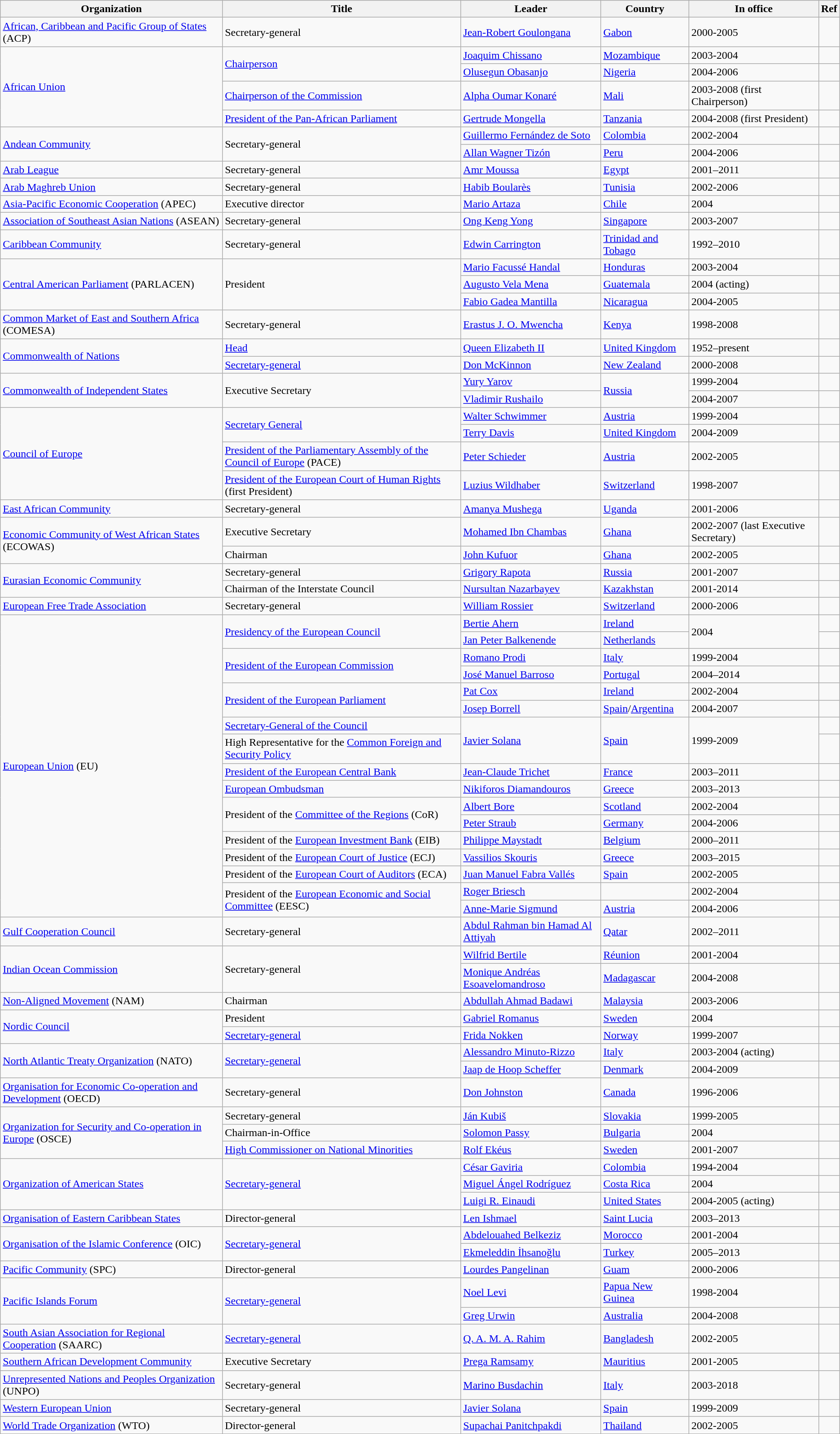<table class="wikitable unsortable">
<tr>
<th>Organization</th>
<th>Title</th>
<th>Leader</th>
<th>Country</th>
<th>In office</th>
<th>Ref</th>
</tr>
<tr>
<td><a href='#'>African, Caribbean and Pacific Group of States</a> (ACP)</td>
<td>Secretary-general</td>
<td><a href='#'>Jean-Robert Goulongana</a></td>
<td><a href='#'>Gabon</a></td>
<td>2000-2005</td>
<td></td>
</tr>
<tr>
<td rowspan="4"><a href='#'>African Union</a></td>
<td rowspan="2"><a href='#'>Chairperson</a></td>
<td><a href='#'>Joaquim Chissano</a></td>
<td><a href='#'>Mozambique</a></td>
<td>2003-2004</td>
<td></td>
</tr>
<tr>
<td><a href='#'>Olusegun Obasanjo</a></td>
<td><a href='#'>Nigeria</a></td>
<td>2004-2006</td>
<td></td>
</tr>
<tr>
<td><a href='#'>Chairperson of the Commission</a></td>
<td><a href='#'>Alpha Oumar Konaré</a></td>
<td><a href='#'>Mali</a></td>
<td>2003-2008 (first Chairperson)</td>
<td></td>
</tr>
<tr>
<td><a href='#'>President of the Pan-African Parliament</a></td>
<td><a href='#'>Gertrude Mongella</a></td>
<td><a href='#'>Tanzania</a></td>
<td>2004-2008 (first President)</td>
<td></td>
</tr>
<tr>
<td rowspan="2"><a href='#'>Andean Community</a></td>
<td rowspan="2">Secretary-general</td>
<td><a href='#'>Guillermo Fernández de Soto</a></td>
<td><a href='#'>Colombia</a></td>
<td>2002-2004</td>
<td></td>
</tr>
<tr>
<td><a href='#'>Allan Wagner Tizón</a></td>
<td><a href='#'>Peru</a></td>
<td>2004-2006</td>
<td></td>
</tr>
<tr>
<td><a href='#'>Arab League</a></td>
<td>Secretary-general</td>
<td><a href='#'>Amr Moussa</a></td>
<td><a href='#'>Egypt</a></td>
<td>2001–2011</td>
<td></td>
</tr>
<tr>
<td><a href='#'>Arab Maghreb Union</a></td>
<td>Secretary-general</td>
<td><a href='#'>Habib Boularès</a></td>
<td><a href='#'>Tunisia</a></td>
<td>2002-2006</td>
<td></td>
</tr>
<tr>
<td><a href='#'>Asia-Pacific Economic Cooperation</a> (APEC)</td>
<td>Executive director</td>
<td><a href='#'>Mario Artaza</a></td>
<td><a href='#'>Chile</a></td>
<td>2004</td>
<td></td>
</tr>
<tr>
<td><a href='#'>Association of Southeast Asian Nations</a> (ASEAN)</td>
<td>Secretary-general</td>
<td><a href='#'>Ong Keng Yong</a></td>
<td><a href='#'>Singapore</a></td>
<td>2003-2007</td>
<td></td>
</tr>
<tr>
<td><a href='#'>Caribbean Community</a></td>
<td>Secretary-general</td>
<td><a href='#'>Edwin Carrington</a></td>
<td><a href='#'>Trinidad and Tobago</a></td>
<td>1992–2010</td>
<td></td>
</tr>
<tr>
<td rowspan="3"><a href='#'>Central American Parliament</a> (PARLACEN)</td>
<td rowspan="3">President</td>
<td><a href='#'>Mario Facussé Handal</a></td>
<td><a href='#'>Honduras</a></td>
<td>2003-2004</td>
<td></td>
</tr>
<tr>
<td><a href='#'>Augusto Vela Mena</a></td>
<td><a href='#'>Guatemala</a></td>
<td>2004 (acting)</td>
<td></td>
</tr>
<tr>
<td><a href='#'>Fabio Gadea Mantilla</a></td>
<td><a href='#'>Nicaragua</a></td>
<td>2004-2005</td>
<td></td>
</tr>
<tr>
<td><a href='#'>Common Market of East and Southern Africa</a> (COMESA)</td>
<td>Secretary-general</td>
<td><a href='#'>Erastus J. O. Mwencha</a></td>
<td><a href='#'>Kenya</a></td>
<td>1998-2008</td>
<td></td>
</tr>
<tr>
<td rowspan="2"><a href='#'>Commonwealth of Nations</a></td>
<td><a href='#'>Head</a></td>
<td><a href='#'>Queen Elizabeth II</a></td>
<td><a href='#'>United Kingdom</a></td>
<td>1952–present</td>
<td></td>
</tr>
<tr>
<td><a href='#'>Secretary-general</a></td>
<td><a href='#'>Don McKinnon</a></td>
<td><a href='#'>New Zealand</a></td>
<td>2000-2008</td>
<td></td>
</tr>
<tr>
<td rowspan="2"><a href='#'>Commonwealth of Independent States</a></td>
<td rowspan="2">Executive Secretary</td>
<td><a href='#'>Yury Yarov</a></td>
<td rowspan="2"><a href='#'>Russia</a></td>
<td>1999-2004</td>
<td></td>
</tr>
<tr>
<td><a href='#'>Vladimir Rushailo</a></td>
<td>2004-2007</td>
<td></td>
</tr>
<tr>
<td rowspan="4"><a href='#'>Council of Europe</a></td>
<td rowspan="2"><a href='#'>Secretary General</a></td>
<td><a href='#'>Walter Schwimmer</a></td>
<td><a href='#'>Austria</a></td>
<td>1999-2004</td>
<td></td>
</tr>
<tr>
<td><a href='#'>Terry Davis</a></td>
<td><a href='#'>United Kingdom</a></td>
<td>2004-2009</td>
<td></td>
</tr>
<tr>
<td><a href='#'>President of the Parliamentary Assembly of the Council of Europe</a> (PACE)</td>
<td><a href='#'>Peter Schieder</a></td>
<td><a href='#'>Austria</a></td>
<td>2002-2005</td>
<td></td>
</tr>
<tr>
<td><a href='#'>President of the European Court of Human Rights</a> (first President)</td>
<td><a href='#'>Luzius Wildhaber</a></td>
<td><a href='#'>Switzerland</a></td>
<td>1998-2007</td>
<td></td>
</tr>
<tr>
<td><a href='#'>East African Community</a></td>
<td>Secretary-general</td>
<td><a href='#'>Amanya Mushega</a></td>
<td><a href='#'>Uganda</a></td>
<td>2001-2006</td>
<td></td>
</tr>
<tr>
<td rowspan="2"><a href='#'>Economic Community of West African States</a> (ECOWAS)</td>
<td>Executive Secretary</td>
<td><a href='#'>Mohamed Ibn Chambas</a></td>
<td><a href='#'>Ghana</a></td>
<td>2002-2007 (last Executive Secretary)</td>
<td></td>
</tr>
<tr>
<td>Chairman</td>
<td><a href='#'>John Kufuor</a></td>
<td><a href='#'>Ghana</a></td>
<td>2002-2005</td>
<td></td>
</tr>
<tr>
<td rowspan="2"><a href='#'>Eurasian Economic Community</a></td>
<td>Secretary-general</td>
<td><a href='#'>Grigory Rapota</a></td>
<td><a href='#'>Russia</a></td>
<td>2001-2007</td>
<td></td>
</tr>
<tr>
<td>Chairman of the Interstate Council</td>
<td><a href='#'>Nursultan Nazarbayev</a></td>
<td><a href='#'>Kazakhstan</a></td>
<td>2001-2014</td>
<td></td>
</tr>
<tr>
<td><a href='#'>European Free Trade Association</a></td>
<td>Secretary-general</td>
<td><a href='#'>William Rossier</a></td>
<td><a href='#'>Switzerland</a></td>
<td>2000-2006</td>
<td></td>
</tr>
<tr>
<td rowspan="17"><a href='#'>European Union</a> (EU)</td>
<td rowspan="2"><a href='#'>Presidency of the European Council</a></td>
<td><a href='#'>Bertie Ahern</a></td>
<td><a href='#'>Ireland</a></td>
<td rowspan="2">2004</td>
<td></td>
</tr>
<tr>
<td><a href='#'>Jan Peter Balkenende</a></td>
<td><a href='#'>Netherlands</a></td>
<td></td>
</tr>
<tr>
<td rowspan="2"><a href='#'>President of the European Commission</a></td>
<td><a href='#'>Romano Prodi</a></td>
<td><a href='#'>Italy</a></td>
<td>1999-2004</td>
<td></td>
</tr>
<tr>
<td><a href='#'>José Manuel Barroso</a></td>
<td><a href='#'>Portugal</a></td>
<td>2004–2014</td>
<td></td>
</tr>
<tr>
<td rowspan="2"><a href='#'>President of the European Parliament</a></td>
<td><a href='#'>Pat Cox</a></td>
<td><a href='#'>Ireland</a></td>
<td>2002-2004</td>
<td></td>
</tr>
<tr>
<td><a href='#'>Josep Borrell</a></td>
<td><a href='#'>Spain</a>/<a href='#'>Argentina</a></td>
<td>2004-2007</td>
<td></td>
</tr>
<tr>
<td><a href='#'>Secretary-General of the Council</a></td>
<td rowspan="2"><a href='#'>Javier Solana</a></td>
<td rowspan="2"><a href='#'>Spain</a></td>
<td rowspan="2">1999-2009</td>
<td></td>
</tr>
<tr>
<td>High Representative for the <a href='#'>Common Foreign and Security Policy</a></td>
<td></td>
</tr>
<tr>
<td><a href='#'>President of the European Central Bank</a></td>
<td><a href='#'>Jean-Claude Trichet</a></td>
<td><a href='#'>France</a></td>
<td>2003–2011</td>
<td></td>
</tr>
<tr>
<td><a href='#'>European Ombudsman</a></td>
<td><a href='#'>Nikiforos Diamandouros</a></td>
<td><a href='#'>Greece</a></td>
<td>2003–2013</td>
<td></td>
</tr>
<tr>
<td rowspan="2">President of the <a href='#'>Committee of the Regions</a> (CoR)</td>
<td><a href='#'>Albert Bore</a></td>
<td><a href='#'>Scotland</a></td>
<td>2002-2004</td>
<td></td>
</tr>
<tr>
<td><a href='#'>Peter Straub</a></td>
<td><a href='#'>Germany</a></td>
<td>2004-2006</td>
<td></td>
</tr>
<tr>
<td>President of the <a href='#'>European Investment Bank</a> (EIB)</td>
<td><a href='#'>Philippe Maystadt</a></td>
<td><a href='#'>Belgium</a></td>
<td>2000–2011</td>
<td></td>
</tr>
<tr>
<td>President of the <a href='#'>European Court of Justice</a> (ECJ)</td>
<td><a href='#'>Vassilios Skouris</a></td>
<td><a href='#'>Greece</a></td>
<td>2003–2015</td>
<td></td>
</tr>
<tr>
<td>President of the <a href='#'>European Court of Auditors</a> (ECA)</td>
<td><a href='#'>Juan Manuel Fabra Vallés</a></td>
<td><a href='#'>Spain</a></td>
<td>2002-2005</td>
<td></td>
</tr>
<tr>
<td rowspan="2">President of the <a href='#'>European Economic and Social Committee</a> (EESC)</td>
<td><a href='#'>Roger Briesch</a></td>
<td></td>
<td>2002-2004</td>
<td></td>
</tr>
<tr>
<td><a href='#'>Anne-Marie Sigmund</a></td>
<td><a href='#'>Austria</a></td>
<td>2004-2006</td>
<td></td>
</tr>
<tr>
<td><a href='#'>Gulf Cooperation Council</a></td>
<td>Secretary-general</td>
<td><a href='#'>Abdul Rahman bin Hamad Al Attiyah</a></td>
<td><a href='#'>Qatar</a></td>
<td>2002–2011</td>
<td></td>
</tr>
<tr>
<td rowspan="2"><a href='#'>Indian Ocean Commission</a></td>
<td rowspan="2">Secretary-general</td>
<td><a href='#'>Wilfrid Bertile</a></td>
<td><a href='#'>Réunion</a></td>
<td>2001-2004</td>
<td></td>
</tr>
<tr>
<td><a href='#'>Monique Andréas Esoavelomandroso</a></td>
<td><a href='#'>Madagascar</a></td>
<td>2004-2008</td>
<td></td>
</tr>
<tr>
<td><a href='#'>Non-Aligned Movement</a> (NAM)</td>
<td>Chairman</td>
<td><a href='#'>Abdullah Ahmad Badawi</a></td>
<td><a href='#'>Malaysia</a></td>
<td>2003-2006</td>
<td></td>
</tr>
<tr>
<td rowspan="2"><a href='#'>Nordic Council</a></td>
<td>President</td>
<td><a href='#'>Gabriel Romanus</a></td>
<td><a href='#'>Sweden</a></td>
<td>2004</td>
<td></td>
</tr>
<tr>
<td><a href='#'>Secretary-general</a></td>
<td><a href='#'>Frida Nokken</a></td>
<td><a href='#'>Norway</a></td>
<td>1999-2007</td>
<td></td>
</tr>
<tr>
<td rowspan="2"><a href='#'>North Atlantic Treaty Organization</a> (NATO)</td>
<td rowspan="2"><a href='#'>Secretary-general</a></td>
<td><a href='#'>Alessandro Minuto-Rizzo</a></td>
<td><a href='#'>Italy</a></td>
<td>2003-2004 (acting)</td>
<td></td>
</tr>
<tr>
<td><a href='#'>Jaap de Hoop Scheffer</a></td>
<td><a href='#'>Denmark</a></td>
<td>2004-2009</td>
<td></td>
</tr>
<tr>
<td><a href='#'>Organisation for Economic Co-operation and Development</a> (OECD)</td>
<td>Secretary-general</td>
<td><a href='#'>Don Johnston</a></td>
<td><a href='#'>Canada</a></td>
<td>1996-2006</td>
<td></td>
</tr>
<tr>
<td rowspan="3"><a href='#'>Organization for Security and Co-operation in Europe</a> (OSCE)</td>
<td>Secretary-general</td>
<td><a href='#'>Ján Kubiš</a></td>
<td><a href='#'>Slovakia</a></td>
<td>1999-2005</td>
<td></td>
</tr>
<tr>
<td>Chairman-in-Office</td>
<td><a href='#'>Solomon Passy</a></td>
<td><a href='#'>Bulgaria</a></td>
<td>2004</td>
<td></td>
</tr>
<tr>
<td><a href='#'>High Commissioner on National Minorities</a></td>
<td><a href='#'>Rolf Ekéus</a></td>
<td><a href='#'>Sweden</a></td>
<td>2001-2007</td>
<td></td>
</tr>
<tr>
<td rowspan="3"><a href='#'>Organization of American States</a></td>
<td rowspan="3"><a href='#'>Secretary-general</a></td>
<td><a href='#'>César Gaviria</a></td>
<td><a href='#'>Colombia</a></td>
<td>1994-2004</td>
<td></td>
</tr>
<tr>
<td><a href='#'>Miguel Ángel Rodríguez</a></td>
<td><a href='#'>Costa Rica</a></td>
<td>2004</td>
<td></td>
</tr>
<tr>
<td><a href='#'>Luigi R. Einaudi</a></td>
<td><a href='#'>United States</a></td>
<td>2004-2005 (acting)</td>
<td></td>
</tr>
<tr>
<td><a href='#'>Organisation of Eastern Caribbean States</a></td>
<td>Director-general</td>
<td><a href='#'>Len Ishmael</a></td>
<td><a href='#'>Saint Lucia</a></td>
<td>2003–2013</td>
<td></td>
</tr>
<tr>
<td rowspan="2"><a href='#'>Organisation of the Islamic Conference</a> (OIC)</td>
<td rowspan="2"><a href='#'>Secretary-general</a></td>
<td><a href='#'>Abdelouahed Belkeziz</a></td>
<td><a href='#'>Morocco</a></td>
<td>2001-2004</td>
<td></td>
</tr>
<tr>
<td><a href='#'>Ekmeleddin İhsanoğlu</a></td>
<td><a href='#'>Turkey</a></td>
<td>2005–2013</td>
<td></td>
</tr>
<tr>
<td><a href='#'>Pacific Community</a> (SPC)</td>
<td>Director-general</td>
<td><a href='#'>Lourdes Pangelinan</a></td>
<td><a href='#'>Guam</a></td>
<td>2000-2006</td>
<td></td>
</tr>
<tr>
<td rowspan="2"><a href='#'>Pacific Islands Forum</a></td>
<td rowspan="2"><a href='#'>Secretary-general</a></td>
<td><a href='#'>Noel Levi</a></td>
<td><a href='#'>Papua New Guinea</a></td>
<td>1998-2004</td>
<td></td>
</tr>
<tr>
<td><a href='#'>Greg Urwin</a></td>
<td><a href='#'>Australia</a></td>
<td>2004-2008</td>
<td></td>
</tr>
<tr>
<td><a href='#'>South Asian Association for Regional Cooperation</a> (SAARC)</td>
<td><a href='#'>Secretary-general</a></td>
<td><a href='#'>Q. A. M. A. Rahim</a></td>
<td><a href='#'>Bangladesh</a></td>
<td>2002-2005</td>
<td></td>
</tr>
<tr>
<td><a href='#'>Southern African Development Community</a></td>
<td>Executive Secretary</td>
<td><a href='#'>Prega Ramsamy</a></td>
<td><a href='#'>Mauritius</a></td>
<td>2001-2005</td>
<td></td>
</tr>
<tr>
<td><a href='#'>Unrepresented Nations and Peoples Organization</a> (UNPO)</td>
<td>Secretary-general</td>
<td><a href='#'>Marino Busdachin</a></td>
<td><a href='#'>Italy</a></td>
<td>2003-2018</td>
<td></td>
</tr>
<tr>
<td><a href='#'>Western European Union</a></td>
<td>Secretary-general</td>
<td><a href='#'>Javier Solana</a></td>
<td><a href='#'>Spain</a></td>
<td>1999-2009</td>
<td></td>
</tr>
<tr>
<td><a href='#'>World Trade Organization</a> (WTO)</td>
<td>Director-general</td>
<td><a href='#'>Supachai Panitchpakdi</a></td>
<td><a href='#'>Thailand</a></td>
<td>2002-2005</td>
<td></td>
</tr>
<tr>
</tr>
</table>
